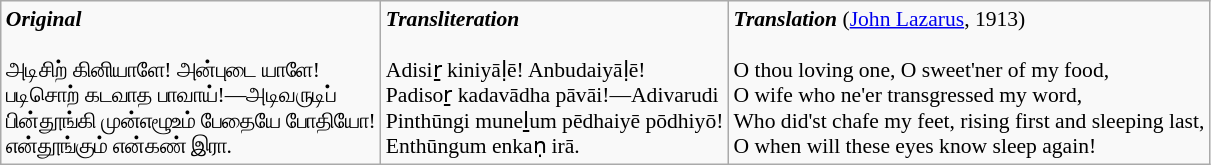<table class="wikitable" style="font-size: 90%">
<tr>
<td><strong><em>Original</em></strong><br><br>அடிசிற் கினியாளே! அன்புடை யாளே!<br>படிசொற் கடவாத பாவாய்!—அடிவருடிப்<br>பின்தூங்கி முன்எழூஉம் பேதையே போதியோ!<br>என்தூங்கும் என்கண் இரா.</td>
<td><strong><em>Transliteration</em></strong><br><br>Adisiṟ kiniyāḷē! Anbudaiyāḷē!<br>Padisoṟ kadavādha pāvāi!—Adivarudi<br>Pinthūngi muneḻum pēdhaiyē pōdhiyō!<br>Enthūngum enkaṇ irā.</td>
<td><strong><em>Translation</em></strong> (<a href='#'>John Lazarus</a>, 1913)<br><br>O thou loving one, O sweet'ner of my food,<br>O wife who ne'er transgressed my word,<br>Who did'st chafe my feet, rising first and sleeping last,<br>O when will these eyes know sleep again!</td>
</tr>
</table>
